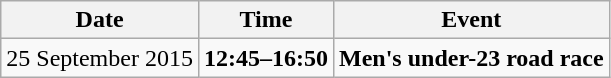<table class="wikitable">
<tr>
<th>Date</th>
<th>Time</th>
<th>Event</th>
</tr>
<tr>
<td>25 September 2015</td>
<td><strong>12:45–16:50</strong></td>
<td><strong>Men's under-23 road race</strong></td>
</tr>
</table>
